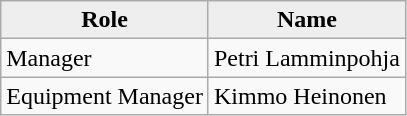<table class="wikitable">
<tr>
<th style="background:#eee;">Role</th>
<th ! style="background:#eee;">Name</th>
</tr>
<tr>
<td>Manager</td>
<td> Petri Lamminpohja</td>
</tr>
<tr>
<td>Equipment Manager</td>
<td> Kimmo Heinonen</td>
</tr>
</table>
